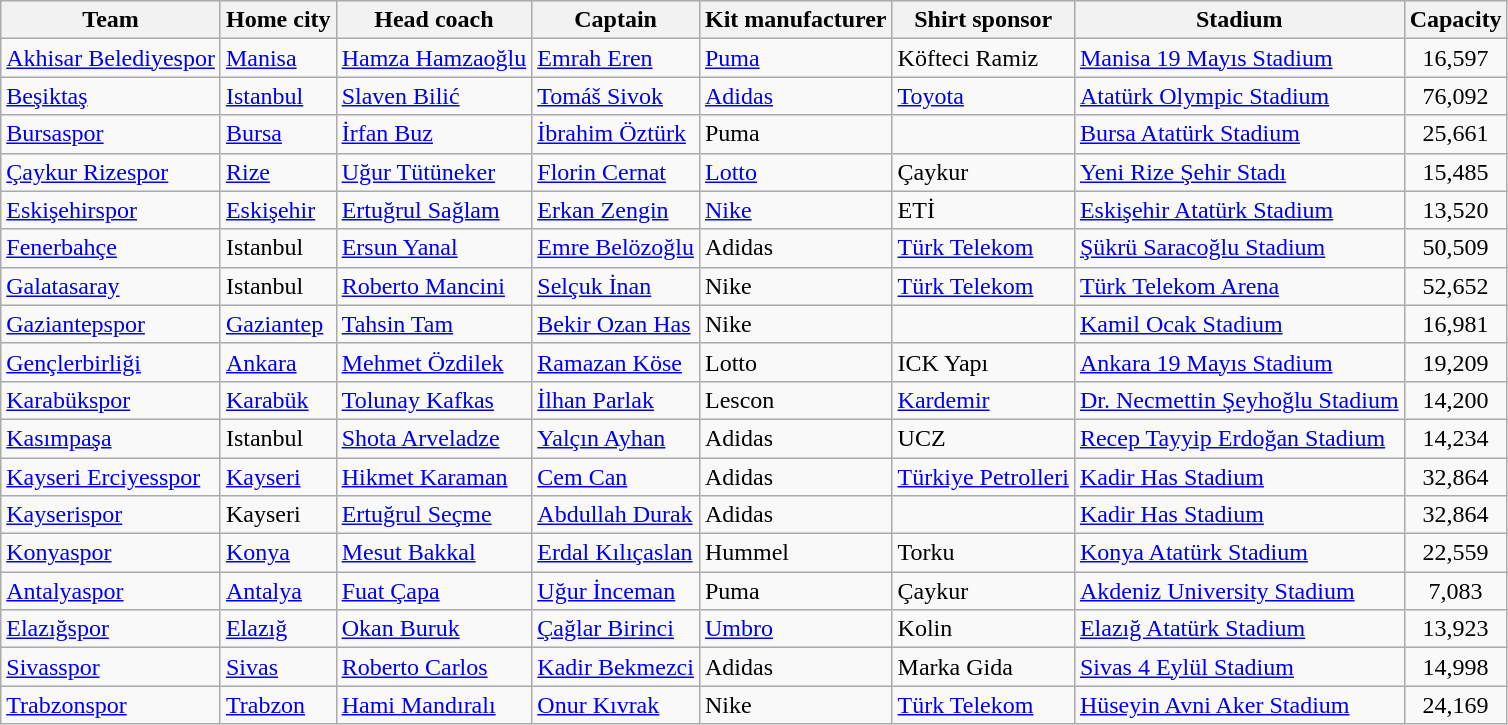<table class="wikitable sortable" style="text-align: left;">
<tr>
<th>Team</th>
<th>Home city</th>
<th>Head coach</th>
<th>Captain</th>
<th>Kit manufacturer</th>
<th>Shirt sponsor</th>
<th>Stadium</th>
<th>Capacity</th>
</tr>
<tr>
<td><a href='#'>Akhisar Belediyespor</a></td>
<td><a href='#'>Manisa</a></td>
<td> <a href='#'>Hamza Hamzaoğlu</a></td>
<td> <a href='#'>Emrah Eren</a></td>
<td><a href='#'>Puma</a></td>
<td>Köfteci Ramiz</td>
<td><a href='#'>Manisa 19 Mayıs Stadium</a></td>
<td align=center>16,597</td>
</tr>
<tr>
<td><a href='#'>Beşiktaş</a></td>
<td><a href='#'>Istanbul</a></td>
<td> <a href='#'>Slaven Bilić</a></td>
<td> <a href='#'>Tomáš Sivok</a></td>
<td><a href='#'>Adidas</a></td>
<td><a href='#'>Toyota</a></td>
<td><a href='#'>Atatürk Olympic Stadium</a></td>
<td align=center>76,092</td>
</tr>
<tr>
<td><a href='#'>Bursaspor</a></td>
<td><a href='#'>Bursa</a></td>
<td> <a href='#'>İrfan Buz</a></td>
<td> <a href='#'>İbrahim Öztürk</a></td>
<td>Puma</td>
<td></td>
<td><a href='#'>Bursa Atatürk Stadium</a></td>
<td align=center>25,661</td>
</tr>
<tr>
<td><a href='#'>Çaykur Rizespor</a></td>
<td><a href='#'>Rize</a></td>
<td> <a href='#'>Uğur Tütüneker</a></td>
<td> <a href='#'>Florin Cernat</a></td>
<td><a href='#'>Lotto</a></td>
<td>Çaykur</td>
<td><a href='#'>Yeni Rize Şehir Stadı</a></td>
<td align=center>15,485</td>
</tr>
<tr>
<td><a href='#'>Eskişehirspor</a></td>
<td><a href='#'>Eskişehir</a></td>
<td> <a href='#'>Ertuğrul Sağlam</a></td>
<td> <a href='#'>Erkan Zengin</a></td>
<td><a href='#'>Nike</a></td>
<td>ETİ</td>
<td><a href='#'>Eskişehir Atatürk Stadium</a></td>
<td align=center>13,520</td>
</tr>
<tr>
<td><a href='#'>Fenerbahçe</a></td>
<td>Istanbul</td>
<td> <a href='#'>Ersun Yanal</a></td>
<td> <a href='#'>Emre Belözoğlu</a></td>
<td>Adidas</td>
<td><a href='#'>Türk Telekom</a></td>
<td><a href='#'>Şükrü Saracoğlu Stadium</a></td>
<td align=center>50,509</td>
</tr>
<tr>
<td><a href='#'>Galatasaray</a></td>
<td>Istanbul</td>
<td> <a href='#'>Roberto Mancini</a></td>
<td> <a href='#'>Selçuk İnan</a></td>
<td>Nike</td>
<td><a href='#'>Türk Telekom</a></td>
<td><a href='#'>Türk Telekom Arena</a></td>
<td align=center>52,652</td>
</tr>
<tr>
<td><a href='#'>Gaziantepspor</a></td>
<td><a href='#'>Gaziantep</a></td>
<td> <a href='#'>Tahsin Tam</a></td>
<td> <a href='#'>Bekir Ozan Has</a></td>
<td>Nike</td>
<td></td>
<td><a href='#'>Kamil Ocak Stadium</a></td>
<td align=center>16,981</td>
</tr>
<tr>
<td><a href='#'>Gençlerbirliği</a></td>
<td><a href='#'>Ankara</a></td>
<td> <a href='#'>Mehmet Özdilek</a></td>
<td> <a href='#'>Ramazan Köse</a></td>
<td>Lotto</td>
<td>ICK Yapı</td>
<td><a href='#'>Ankara 19 Mayıs Stadium</a></td>
<td align=center>19,209</td>
</tr>
<tr>
<td><a href='#'>Karabükspor</a></td>
<td><a href='#'>Karabük</a></td>
<td> <a href='#'>Tolunay Kafkas</a></td>
<td> <a href='#'>İlhan Parlak</a></td>
<td>Lescon</td>
<td><a href='#'>Kardemir</a></td>
<td><a href='#'>Dr. Necmettin Şeyhoğlu Stadium</a></td>
<td align=center>14,200</td>
</tr>
<tr>
<td><a href='#'>Kasımpaşa</a></td>
<td>Istanbul</td>
<td> <a href='#'>Shota Arveladze</a></td>
<td> <a href='#'>Yalçın Ayhan</a></td>
<td>Adidas</td>
<td>UCZ</td>
<td><a href='#'>Recep Tayyip Erdoğan Stadium</a></td>
<td align=center>14,234</td>
</tr>
<tr>
<td><a href='#'>Kayseri Erciyesspor</a></td>
<td><a href='#'>Kayseri</a></td>
<td> <a href='#'>Hikmet Karaman</a></td>
<td> <a href='#'>Cem Can</a></td>
<td>Adidas</td>
<td><a href='#'>Türkiye Petrolleri</a></td>
<td><a href='#'>Kadir Has Stadium</a></td>
<td align=center>32,864</td>
</tr>
<tr>
<td><a href='#'>Kayserispor</a></td>
<td>Kayseri</td>
<td> <a href='#'>Ertuğrul Seçme</a></td>
<td> <a href='#'>Abdullah Durak</a></td>
<td>Adidas</td>
<td></td>
<td><a href='#'>Kadir Has Stadium</a></td>
<td align=center>32,864</td>
</tr>
<tr>
<td><a href='#'>Konyaspor</a></td>
<td><a href='#'>Konya</a></td>
<td> <a href='#'>Mesut Bakkal</a></td>
<td> <a href='#'>Erdal Kılıçaslan</a></td>
<td>Hummel</td>
<td>Torku</td>
<td><a href='#'>Konya Atatürk Stadium</a></td>
<td align=center>22,559</td>
</tr>
<tr>
<td><a href='#'>Antalyaspor</a></td>
<td><a href='#'>Antalya</a></td>
<td> <a href='#'>Fuat Çapa</a></td>
<td> <a href='#'>Uğur İnceman</a></td>
<td>Puma</td>
<td>Çaykur</td>
<td><a href='#'>Akdeniz University Stadium</a></td>
<td align=center>7,083</td>
</tr>
<tr>
<td><a href='#'>Elazığspor</a></td>
<td><a href='#'>Elazığ</a></td>
<td> <a href='#'>Okan Buruk</a></td>
<td> <a href='#'>Çağlar Birinci</a></td>
<td><a href='#'>Umbro</a></td>
<td>Kolin</td>
<td><a href='#'>Elazığ Atatürk Stadium</a></td>
<td align=center>13,923</td>
</tr>
<tr>
<td><a href='#'>Sivasspor</a></td>
<td><a href='#'>Sivas</a></td>
<td> <a href='#'>Roberto Carlos</a></td>
<td> <a href='#'>Kadir Bekmezci</a></td>
<td>Adidas</td>
<td>Marka Gida</td>
<td><a href='#'>Sivas 4 Eylül Stadium</a></td>
<td align=center>14,998</td>
</tr>
<tr>
<td><a href='#'>Trabzonspor</a></td>
<td><a href='#'>Trabzon</a></td>
<td> <a href='#'>Hami Mandıralı</a></td>
<td> <a href='#'>Onur Kıvrak</a></td>
<td>Nike</td>
<td><a href='#'>Türk Telekom</a></td>
<td><a href='#'>Hüseyin Avni Aker Stadium</a></td>
<td align=center>24,169</td>
</tr>
</table>
